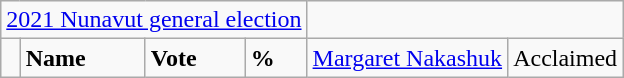<table class="wikitable">
<tr>
<td colspan=4 align=center><a href='#'>2021 Nunavut general election</a></td>
</tr>
<tr>
<td></td>
<td><strong>Name</strong></td>
<td><strong>Vote</strong></td>
<td><strong>%</strong><br></td>
<td><a href='#'>Margaret Nakashuk</a></td>
<td colspan="2">Acclaimed</td>
</tr>
</table>
